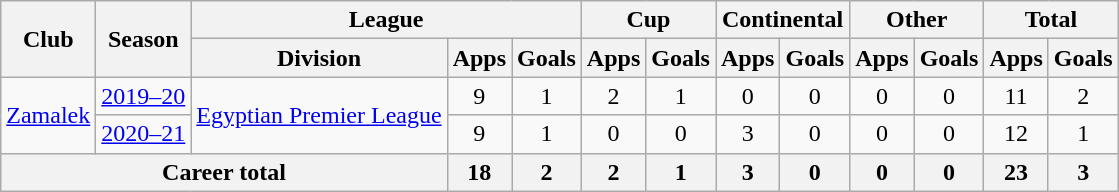<table class="wikitable" style="text-align: center">
<tr>
<th rowspan="2">Club</th>
<th rowspan="2">Season</th>
<th colspan="3">League</th>
<th colspan="2">Cup</th>
<th colspan="2">Continental</th>
<th colspan="2">Other</th>
<th colspan="2">Total</th>
</tr>
<tr>
<th>Division</th>
<th>Apps</th>
<th>Goals</th>
<th>Apps</th>
<th>Goals</th>
<th>Apps</th>
<th>Goals</th>
<th>Apps</th>
<th>Goals</th>
<th>Apps</th>
<th>Goals</th>
</tr>
<tr>
<td rowspan=2><a href='#'>Zamalek</a></td>
<td><a href='#'>2019–20</a></td>
<td rowspan=2><a href='#'>Egyptian Premier League</a></td>
<td>9</td>
<td>1</td>
<td>2</td>
<td>1</td>
<td>0</td>
<td>0</td>
<td>0</td>
<td>0</td>
<td>11</td>
<td>2</td>
</tr>
<tr>
<td><a href='#'>2020–21</a></td>
<td>9</td>
<td>1</td>
<td>0</td>
<td>0</td>
<td>3</td>
<td>0</td>
<td>0</td>
<td>0</td>
<td>12</td>
<td>1</td>
</tr>
<tr>
<th colspan=3>Career total</th>
<th>18</th>
<th>2</th>
<th>2</th>
<th>1</th>
<th>3</th>
<th>0</th>
<th>0</th>
<th>0</th>
<th>23</th>
<th>3</th>
</tr>
</table>
